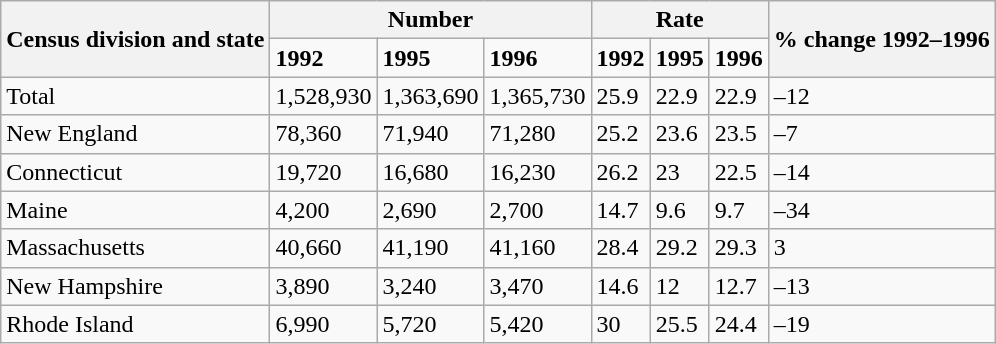<table class="wikitable">
<tr>
<th rowspan="2">Census division and state</th>
<th colspan="3">Number</th>
<th colspan="3">Rate</th>
<th rowspan="2">% change 1992–1996</th>
</tr>
<tr>
<td><strong>1992</strong></td>
<td><strong>1995</strong></td>
<td><strong>1996</strong></td>
<td><strong>1992</strong></td>
<td><strong>1995</strong></td>
<td><strong>1996</strong></td>
</tr>
<tr>
<td>Total</td>
<td>1,528,930</td>
<td>1,363,690</td>
<td>1,365,730</td>
<td>25.9</td>
<td>22.9</td>
<td>22.9</td>
<td>–12</td>
</tr>
<tr>
<td>New England</td>
<td>78,360</td>
<td>71,940</td>
<td>71,280</td>
<td>25.2</td>
<td>23.6</td>
<td>23.5</td>
<td>–7</td>
</tr>
<tr>
<td>Connecticut</td>
<td>19,720</td>
<td>16,680</td>
<td>16,230</td>
<td>26.2</td>
<td>23</td>
<td>22.5</td>
<td>–14</td>
</tr>
<tr>
<td>Maine</td>
<td>4,200</td>
<td>2,690</td>
<td>2,700</td>
<td>14.7</td>
<td>9.6</td>
<td>9.7</td>
<td>–34</td>
</tr>
<tr>
<td>Massachusetts</td>
<td>40,660</td>
<td>41,190</td>
<td>41,160</td>
<td>28.4</td>
<td>29.2</td>
<td>29.3</td>
<td>3</td>
</tr>
<tr>
<td>New Hampshire</td>
<td>3,890</td>
<td>3,240</td>
<td>3,470</td>
<td>14.6</td>
<td>12</td>
<td>12.7</td>
<td>–13</td>
</tr>
<tr>
<td>Rhode Island</td>
<td>6,990</td>
<td>5,720</td>
<td>5,420</td>
<td>30</td>
<td>25.5</td>
<td>24.4</td>
<td>–19</td>
</tr>
</table>
